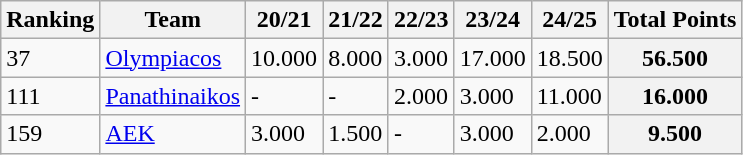<table class="wikitable sortable">
<tr>
<th>Ranking </th>
<th>Team</th>
<th>20/21</th>
<th>21/22</th>
<th>22/23</th>
<th>23/24</th>
<th>24/25</th>
<th>Total Points</th>
</tr>
<tr>
<td>37</td>
<td><a href='#'>Olympiacos</a></td>
<td>10.000</td>
<td>8.000</td>
<td>3.000</td>
<td>17.000</td>
<td>18.500</td>
<th>56.500</th>
</tr>
<tr>
<td>111</td>
<td><a href='#'>Panathinaikos</a></td>
<td>-</td>
<td>-</td>
<td>2.000</td>
<td>3.000</td>
<td>11.000</td>
<th>16.000</th>
</tr>
<tr>
<td>159</td>
<td><a href='#'>AEK</a></td>
<td>3.000</td>
<td>1.500</td>
<td>-</td>
<td>3.000</td>
<td>2.000</td>
<th>9.500</th>
</tr>
</table>
